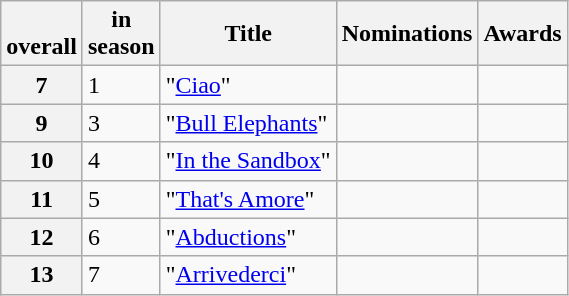<table class="wikitable plainrowheaders col2center">
<tr>
<th scope="col"><br>overall</th>
<th scope="col"> in<br>season</th>
<th scope="col">Title</th>
<th scope="col">Nominations</th>
<th scope="col">Awards</th>
</tr>
<tr>
<th scope="row" style="text-align:center;">7</th>
<td>1</td>
<td>"<a href='#'>Ciao</a>"</td>
<td></td>
<td></td>
</tr>
<tr>
<th scope="row" style="text-align:center;">9</th>
<td>3</td>
<td>"<a href='#'>Bull Elephants</a>"</td>
<td></td>
<td></td>
</tr>
<tr>
<th scope="row" style="text-align:center;">10</th>
<td>4</td>
<td>"<a href='#'>In the Sandbox</a>"</td>
<td></td>
<td></td>
</tr>
<tr>
<th scope="row" style="text-align:center;">11</th>
<td>5</td>
<td>"<a href='#'>That's Amore</a>"</td>
<td></td>
<td></td>
</tr>
<tr>
<th scope="row" style="text-align:center;">12</th>
<td>6</td>
<td>"<a href='#'>Abductions</a>"</td>
<td></td>
<td></td>
</tr>
<tr>
<th scope="row" style="text-align:center;">13</th>
<td>7</td>
<td>"<a href='#'>Arrivederci</a>"</td>
<td></td>
<td></td>
</tr>
</table>
